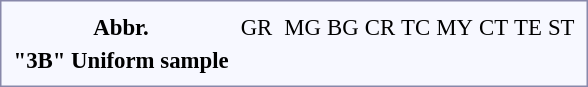<table style="border:1px solid #8888aa; background-color:#f7f8ff; padding:5px; font-size:95%; margin: 0px 12px 12px 0px;">
<tr style="text-align:center;">
<th>Abbr.</th>
<td colspan=2></td>
<td colspan=2>GR</td>
<td colspan=2></td>
<td colspan=2>MG</td>
<td colspan=2>BG</td>
<td colspan=2>CR</td>
<td colspan=2>TC</td>
<td colspan=2>MY</td>
<td colspan=2>CT</td>
<td colspan=3>TE</td>
<td colspan=3>ST</td>
</tr>
<tr style="text-align:center;">
<th>"3B" Uniform sample</th>
<td colspan=2></td>
<td colspan=2></td>
<td colspan=2></td>
<td colspan=2></td>
<td colspan=2></td>
<td colspan=2></td>
<td colspan=2></td>
<td colspan=2></td>
<td colspan=2></td>
<td colspan=3></td>
<td colspan=3></td>
</tr>
</table>
